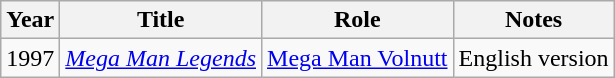<table class="wikitable">
<tr>
<th>Year</th>
<th>Title</th>
<th>Role</th>
<th>Notes</th>
</tr>
<tr>
<td>1997</td>
<td><a href='#'><em>Mega Man Legends</em></a></td>
<td><a href='#'>Mega Man Volnutt</a></td>
<td>English version</td>
</tr>
</table>
